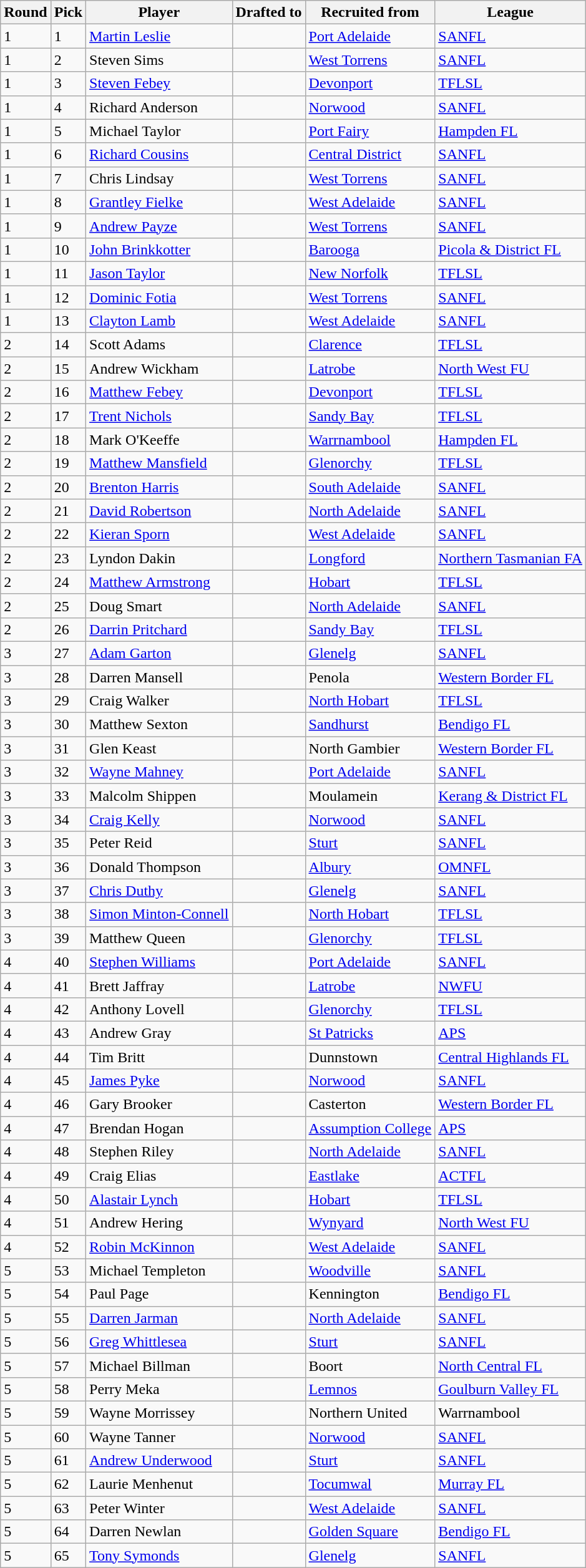<table class="wikitable sortable">
<tr>
<th>Round</th>
<th>Pick</th>
<th>Player</th>
<th>Drafted to</th>
<th>Recruited from</th>
<th>League</th>
</tr>
<tr>
<td>1</td>
<td>1</td>
<td><a href='#'>Martin Leslie</a></td>
<td></td>
<td><a href='#'>Port Adelaide</a></td>
<td><a href='#'>SANFL</a></td>
</tr>
<tr>
<td>1</td>
<td>2</td>
<td>Steven Sims</td>
<td></td>
<td><a href='#'>West Torrens</a></td>
<td><a href='#'>SANFL</a></td>
</tr>
<tr>
<td>1</td>
<td>3</td>
<td><a href='#'>Steven Febey</a></td>
<td></td>
<td><a href='#'>Devonport</a></td>
<td><a href='#'>TFLSL</a></td>
</tr>
<tr>
<td>1</td>
<td>4</td>
<td>Richard Anderson</td>
<td></td>
<td><a href='#'>Norwood</a></td>
<td><a href='#'>SANFL</a></td>
</tr>
<tr>
<td>1</td>
<td>5</td>
<td>Michael Taylor</td>
<td></td>
<td><a href='#'>Port Fairy</a></td>
<td><a href='#'>Hampden FL</a></td>
</tr>
<tr>
<td>1</td>
<td>6</td>
<td><a href='#'>Richard Cousins</a></td>
<td></td>
<td><a href='#'>Central District</a></td>
<td><a href='#'>SANFL</a></td>
</tr>
<tr>
<td>1</td>
<td>7</td>
<td>Chris Lindsay</td>
<td></td>
<td><a href='#'>West Torrens</a></td>
<td><a href='#'>SANFL</a></td>
</tr>
<tr>
<td>1</td>
<td>8</td>
<td><a href='#'>Grantley Fielke</a></td>
<td></td>
<td><a href='#'>West Adelaide</a></td>
<td><a href='#'>SANFL</a></td>
</tr>
<tr>
<td>1</td>
<td>9</td>
<td><a href='#'>Andrew Payze</a></td>
<td></td>
<td><a href='#'>West Torrens</a></td>
<td><a href='#'>SANFL</a></td>
</tr>
<tr>
<td>1</td>
<td>10</td>
<td><a href='#'>John Brinkkotter</a></td>
<td></td>
<td><a href='#'>Barooga</a></td>
<td><a href='#'>Picola & District FL</a></td>
</tr>
<tr>
<td>1</td>
<td>11</td>
<td><a href='#'>Jason Taylor</a></td>
<td></td>
<td><a href='#'>New Norfolk</a></td>
<td><a href='#'>TFLSL</a></td>
</tr>
<tr>
<td>1</td>
<td>12</td>
<td><a href='#'>Dominic Fotia</a></td>
<td></td>
<td><a href='#'>West Torrens</a></td>
<td><a href='#'>SANFL</a></td>
</tr>
<tr>
<td>1</td>
<td>13</td>
<td><a href='#'>Clayton Lamb</a></td>
<td></td>
<td><a href='#'>West Adelaide</a></td>
<td><a href='#'>SANFL</a></td>
</tr>
<tr>
<td>2</td>
<td>14</td>
<td>Scott Adams</td>
<td></td>
<td><a href='#'>Clarence</a></td>
<td><a href='#'>TFLSL</a></td>
</tr>
<tr>
<td>2</td>
<td>15</td>
<td>Andrew Wickham</td>
<td></td>
<td><a href='#'>Latrobe</a></td>
<td><a href='#'>North West FU</a></td>
</tr>
<tr>
<td>2</td>
<td>16</td>
<td><a href='#'>Matthew Febey</a></td>
<td></td>
<td><a href='#'>Devonport</a></td>
<td><a href='#'>TFLSL</a></td>
</tr>
<tr>
<td>2</td>
<td>17</td>
<td><a href='#'>Trent Nichols</a></td>
<td></td>
<td><a href='#'>Sandy Bay</a></td>
<td><a href='#'>TFLSL</a></td>
</tr>
<tr>
<td>2</td>
<td>18</td>
<td>Mark O'Keeffe</td>
<td></td>
<td><a href='#'>Warrnambool</a></td>
<td><a href='#'>Hampden FL</a></td>
</tr>
<tr>
<td>2</td>
<td>19</td>
<td><a href='#'>Matthew Mansfield</a></td>
<td></td>
<td><a href='#'>Glenorchy</a></td>
<td><a href='#'>TFLSL</a></td>
</tr>
<tr>
<td>2</td>
<td>20</td>
<td><a href='#'>Brenton Harris</a></td>
<td></td>
<td><a href='#'>South Adelaide</a></td>
<td><a href='#'>SANFL</a></td>
</tr>
<tr>
<td>2</td>
<td>21</td>
<td><a href='#'>David Robertson</a></td>
<td></td>
<td><a href='#'>North Adelaide</a></td>
<td><a href='#'>SANFL</a></td>
</tr>
<tr>
<td>2</td>
<td>22</td>
<td><a href='#'>Kieran Sporn</a></td>
<td></td>
<td><a href='#'>West Adelaide</a></td>
<td><a href='#'>SANFL</a></td>
</tr>
<tr>
<td>2</td>
<td>23</td>
<td>Lyndon Dakin</td>
<td></td>
<td><a href='#'>Longford</a></td>
<td><a href='#'>Northern Tasmanian FA</a></td>
</tr>
<tr>
<td>2</td>
<td>24</td>
<td><a href='#'>Matthew Armstrong</a></td>
<td></td>
<td><a href='#'>Hobart</a></td>
<td><a href='#'>TFLSL</a></td>
</tr>
<tr>
<td>2</td>
<td>25</td>
<td>Doug Smart</td>
<td></td>
<td><a href='#'>North Adelaide</a></td>
<td><a href='#'>SANFL</a></td>
</tr>
<tr>
<td>2</td>
<td>26</td>
<td><a href='#'>Darrin Pritchard</a></td>
<td></td>
<td><a href='#'>Sandy Bay</a></td>
<td><a href='#'>TFLSL</a></td>
</tr>
<tr>
<td>3</td>
<td>27</td>
<td><a href='#'>Adam Garton</a></td>
<td></td>
<td><a href='#'>Glenelg</a></td>
<td><a href='#'>SANFL</a></td>
</tr>
<tr>
<td>3</td>
<td>28</td>
<td>Darren Mansell</td>
<td></td>
<td>Penola</td>
<td><a href='#'>Western Border FL</a></td>
</tr>
<tr>
<td>3</td>
<td>29</td>
<td>Craig Walker</td>
<td></td>
<td><a href='#'>North Hobart</a></td>
<td><a href='#'>TFLSL</a></td>
</tr>
<tr>
<td>3</td>
<td>30</td>
<td>Matthew Sexton</td>
<td></td>
<td><a href='#'>Sandhurst</a></td>
<td><a href='#'>Bendigo FL</a></td>
</tr>
<tr>
<td>3</td>
<td>31</td>
<td>Glen Keast</td>
<td></td>
<td>North Gambier</td>
<td><a href='#'>Western Border FL</a></td>
</tr>
<tr>
<td>3</td>
<td>32</td>
<td><a href='#'>Wayne Mahney</a></td>
<td></td>
<td><a href='#'>Port Adelaide</a></td>
<td><a href='#'>SANFL</a></td>
</tr>
<tr>
<td>3</td>
<td>33</td>
<td>Malcolm Shippen</td>
<td></td>
<td>Moulamein</td>
<td><a href='#'>Kerang & District FL</a></td>
</tr>
<tr>
<td>3</td>
<td>34</td>
<td><a href='#'>Craig Kelly</a></td>
<td></td>
<td><a href='#'>Norwood</a></td>
<td><a href='#'>SANFL</a></td>
</tr>
<tr>
<td>3</td>
<td>35</td>
<td>Peter Reid</td>
<td></td>
<td><a href='#'>Sturt</a></td>
<td><a href='#'>SANFL</a></td>
</tr>
<tr>
<td>3</td>
<td>36</td>
<td>Donald Thompson</td>
<td></td>
<td><a href='#'>Albury</a></td>
<td><a href='#'>OMNFL</a></td>
</tr>
<tr>
<td>3</td>
<td>37</td>
<td><a href='#'>Chris Duthy</a></td>
<td></td>
<td><a href='#'>Glenelg</a></td>
<td><a href='#'>SANFL</a></td>
</tr>
<tr>
<td>3</td>
<td>38</td>
<td><a href='#'>Simon Minton-Connell</a></td>
<td></td>
<td><a href='#'>North Hobart</a></td>
<td><a href='#'>TFLSL</a></td>
</tr>
<tr>
<td>3</td>
<td>39</td>
<td>Matthew Queen</td>
<td></td>
<td><a href='#'>Glenorchy</a></td>
<td><a href='#'>TFLSL</a></td>
</tr>
<tr>
<td>4</td>
<td>40</td>
<td><a href='#'>Stephen Williams</a></td>
<td></td>
<td><a href='#'>Port Adelaide</a></td>
<td><a href='#'>SANFL</a></td>
</tr>
<tr>
<td>4</td>
<td>41</td>
<td>Brett Jaffray</td>
<td></td>
<td><a href='#'>Latrobe</a></td>
<td><a href='#'>NWFU</a></td>
</tr>
<tr>
<td>4</td>
<td>42</td>
<td>Anthony Lovell</td>
<td></td>
<td><a href='#'>Glenorchy</a></td>
<td><a href='#'>TFLSL</a></td>
</tr>
<tr>
<td>4</td>
<td>43</td>
<td>Andrew Gray</td>
<td></td>
<td><a href='#'>St Patricks</a></td>
<td><a href='#'>APS</a></td>
</tr>
<tr>
<td>4</td>
<td>44</td>
<td>Tim Britt</td>
<td></td>
<td>Dunnstown</td>
<td><a href='#'>Central Highlands FL</a></td>
</tr>
<tr>
<td>4</td>
<td>45</td>
<td><a href='#'>James Pyke</a></td>
<td></td>
<td><a href='#'>Norwood</a></td>
<td><a href='#'>SANFL</a></td>
</tr>
<tr>
<td>4</td>
<td>46</td>
<td>Gary Brooker</td>
<td></td>
<td>Casterton</td>
<td><a href='#'>Western Border FL</a></td>
</tr>
<tr>
<td>4</td>
<td>47</td>
<td>Brendan Hogan</td>
<td></td>
<td><a href='#'>Assumption College</a></td>
<td><a href='#'>APS</a></td>
</tr>
<tr>
<td>4</td>
<td>48</td>
<td>Stephen Riley</td>
<td></td>
<td><a href='#'>North Adelaide</a></td>
<td><a href='#'>SANFL</a></td>
</tr>
<tr>
<td>4</td>
<td>49</td>
<td>Craig Elias</td>
<td></td>
<td><a href='#'>Eastlake</a></td>
<td><a href='#'>ACTFL</a></td>
</tr>
<tr>
<td>4</td>
<td>50</td>
<td><a href='#'>Alastair Lynch</a></td>
<td></td>
<td><a href='#'>Hobart</a></td>
<td><a href='#'>TFLSL</a></td>
</tr>
<tr>
<td>4</td>
<td>51</td>
<td>Andrew Hering</td>
<td></td>
<td><a href='#'>Wynyard</a></td>
<td><a href='#'>North West FU</a></td>
</tr>
<tr>
<td>4</td>
<td>52</td>
<td><a href='#'>Robin McKinnon</a></td>
<td></td>
<td><a href='#'>West Adelaide</a></td>
<td><a href='#'>SANFL</a></td>
</tr>
<tr>
<td>5</td>
<td>53</td>
<td>Michael Templeton</td>
<td></td>
<td><a href='#'>Woodville</a></td>
<td><a href='#'>SANFL</a></td>
</tr>
<tr>
<td>5</td>
<td>54</td>
<td>Paul Page</td>
<td></td>
<td>Kennington</td>
<td><a href='#'>Bendigo FL</a></td>
</tr>
<tr>
<td>5</td>
<td>55</td>
<td><a href='#'>Darren Jarman</a></td>
<td></td>
<td><a href='#'>North Adelaide</a></td>
<td><a href='#'>SANFL</a></td>
</tr>
<tr>
<td>5</td>
<td>56</td>
<td><a href='#'>Greg Whittlesea</a></td>
<td></td>
<td><a href='#'>Sturt</a></td>
<td><a href='#'>SANFL</a></td>
</tr>
<tr>
<td>5</td>
<td>57</td>
<td>Michael Billman</td>
<td></td>
<td>Boort</td>
<td><a href='#'>North Central FL</a></td>
</tr>
<tr>
<td>5</td>
<td>58</td>
<td>Perry Meka</td>
<td></td>
<td><a href='#'>Lemnos</a></td>
<td><a href='#'>Goulburn Valley FL</a></td>
</tr>
<tr>
<td>5</td>
<td>59</td>
<td>Wayne Morrissey</td>
<td></td>
<td>Northern United</td>
<td>Warrnambool</td>
</tr>
<tr>
<td>5</td>
<td>60</td>
<td>Wayne Tanner</td>
<td></td>
<td><a href='#'>Norwood</a></td>
<td><a href='#'>SANFL</a></td>
</tr>
<tr>
<td>5</td>
<td>61</td>
<td><a href='#'>Andrew Underwood</a></td>
<td></td>
<td><a href='#'>Sturt</a></td>
<td><a href='#'>SANFL</a></td>
</tr>
<tr>
<td>5</td>
<td>62</td>
<td>Laurie Menhenut</td>
<td></td>
<td><a href='#'>Tocumwal</a></td>
<td><a href='#'>Murray FL</a></td>
</tr>
<tr>
<td>5</td>
<td>63</td>
<td>Peter Winter</td>
<td></td>
<td><a href='#'>West Adelaide</a></td>
<td><a href='#'>SANFL</a></td>
</tr>
<tr>
<td>5</td>
<td>64</td>
<td>Darren Newlan</td>
<td></td>
<td><a href='#'>Golden Square</a></td>
<td><a href='#'>Bendigo FL</a></td>
</tr>
<tr>
<td>5</td>
<td>65</td>
<td><a href='#'>Tony Symonds</a></td>
<td></td>
<td><a href='#'>Glenelg</a></td>
<td><a href='#'>SANFL</a></td>
</tr>
</table>
